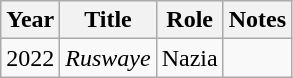<table class="wikitable sortable plainrowheaders">
<tr style="text-align:center;">
<th scope="col">Year</th>
<th scope="col">Title</th>
<th scope="col">Role</th>
<th scope="col">Notes</th>
</tr>
<tr>
<td>2022</td>
<td><em>Ruswaye</em></td>
<td>Nazia</td>
<td></td>
</tr>
</table>
